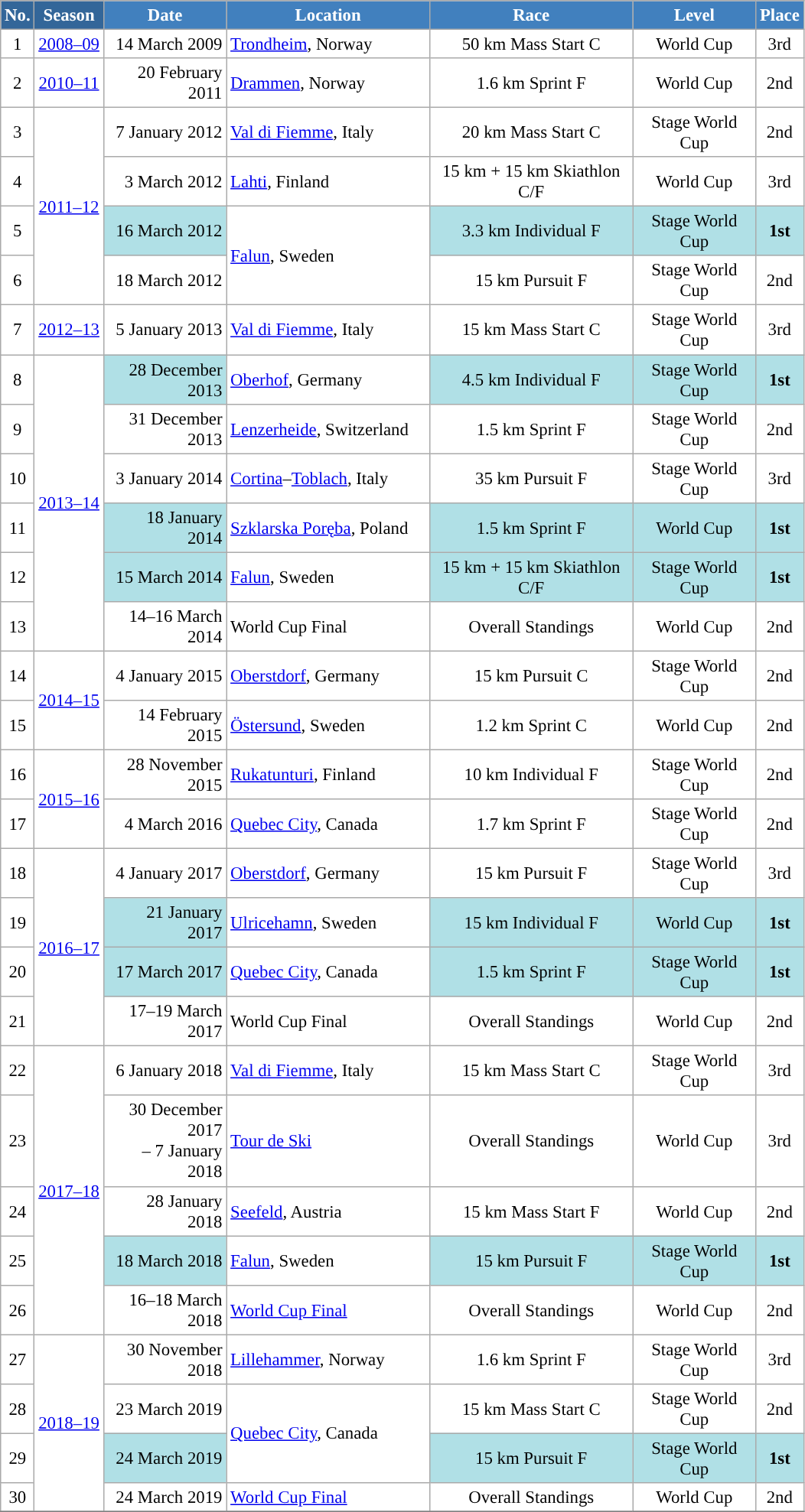<table class="wikitable sortable" style="font-size:95%; text-align:center; border:grey solid 1px; border-collapse:collapse; background:#ffffff;">
<tr style="background:#efefef;">
<th style="background-color:#369; color:white;">No.</th>
<th style="background-color:#369; color:white;">Season</th>
<th style="background-color:#4180be; color:white; width:100px;">Date</th>
<th style="background-color:#4180be; color:white; width:170px;">Location</th>
<th style="background-color:#4180be; color:white; width:170px;">Race</th>
<th style="background-color:#4180be; color:white; width:100px;">Level</th>
<th style="background-color:#4180be; color:white;">Place</th>
</tr>
<tr>
<td align=center>1</td>
<td rowspan=1 align=center><a href='#'>2008–09</a></td>
<td align=right>14 March 2009</td>
<td align=left> <a href='#'>Trondheim</a>, Norway</td>
<td>50 km Mass Start C</td>
<td>World Cup</td>
<td>3rd</td>
</tr>
<tr>
<td align=center>2</td>
<td rowspan=1 align=center><a href='#'>2010–11</a></td>
<td align=right>20 February 2011</td>
<td align=left> <a href='#'>Drammen</a>, Norway</td>
<td>1.6 km Sprint F</td>
<td>World Cup</td>
<td>2nd</td>
</tr>
<tr>
<td align=center>3</td>
<td rowspan=4 align=center><a href='#'>2011–12</a></td>
<td align=right>7 January 2012</td>
<td align=left> <a href='#'>Val di Fiemme</a>, Italy</td>
<td>20 km Mass Start C</td>
<td>Stage World Cup</td>
<td>2nd</td>
</tr>
<tr>
<td align=center>4</td>
<td align=right>3 March 2012</td>
<td align=left> <a href='#'>Lahti</a>, Finland</td>
<td>15 km + 15 km Skiathlon C/F</td>
<td>World Cup</td>
<td>3rd</td>
</tr>
<tr>
<td align=center>5</td>
<td bgcolor="#BOEOE6" align=right>16 March 2012</td>
<td rowspan=2 align=left> <a href='#'>Falun</a>, Sweden</td>
<td bgcolor="#BOEOE6">3.3 km Individual F</td>
<td bgcolor="#BOEOE6">Stage World Cup</td>
<td bgcolor="#BOEOE6"><strong>1st</strong></td>
</tr>
<tr>
<td align=center>6</td>
<td align=right>18  March 2012</td>
<td>15 km Pursuit F</td>
<td>Stage World Cup</td>
<td>2nd</td>
</tr>
<tr>
<td align=center>7</td>
<td rowspan=1 align=center><a href='#'>2012–13</a></td>
<td align=right>5 January 2013</td>
<td align=left> <a href='#'>Val di Fiemme</a>, Italy</td>
<td>15 km Mass Start C</td>
<td>Stage World Cup</td>
<td>3rd</td>
</tr>
<tr>
<td align=center>8</td>
<td rowspan=6 align=center><a href='#'>2013–14</a></td>
<td bgcolor="#BOEOE6" align=right>28 December 2013</td>
<td align=left> <a href='#'>Oberhof</a>, Germany</td>
<td bgcolor="#BOEOE6">4.5 km Individual F</td>
<td bgcolor="#BOEOE6">Stage World Cup</td>
<td bgcolor="#BOEOE6"><strong>1st</strong></td>
</tr>
<tr>
<td align=center>9</td>
<td align=right>31 December 2013</td>
<td align=left> <a href='#'>Lenzerheide</a>, Switzerland</td>
<td>1.5 km Sprint F</td>
<td>Stage World Cup</td>
<td>2nd</td>
</tr>
<tr>
<td align=center>10</td>
<td align=right>3 January 2014</td>
<td align=left> <a href='#'>Cortina</a>–<a href='#'>Toblach</a>, Italy</td>
<td>35 km Pursuit F</td>
<td>Stage World Cup</td>
<td>3rd</td>
</tr>
<tr>
<td align=center>11</td>
<td bgcolor="#BOEOE6" align=right>18 January 2014</td>
<td align=left> <a href='#'>Szklarska Poręba</a>, Poland</td>
<td bgcolor="#BOEOE6">1.5 km Sprint F</td>
<td bgcolor="#BOEOE6">World Cup</td>
<td bgcolor="#BOEOE6"><strong>1st</strong></td>
</tr>
<tr>
<td align=center>12</td>
<td bgcolor="#BOEOE6" align=right>15 March 2014</td>
<td align=left> <a href='#'>Falun</a>, Sweden</td>
<td bgcolor="#BOEOE6">15 km + 15 km Skiathlon C/F</td>
<td bgcolor="#BOEOE6">Stage World Cup</td>
<td bgcolor="#BOEOE6"><strong>1st</strong></td>
</tr>
<tr>
<td align=center>13</td>
<td align=right>14–16 March 2014</td>
<td align=left> World Cup Final</td>
<td>Overall Standings</td>
<td>World Cup</td>
<td>2nd</td>
</tr>
<tr>
<td align=center>14</td>
<td rowspan=2 align=center><a href='#'>2014–15</a></td>
<td align=right>4 January 2015</td>
<td align=left> <a href='#'>Oberstdorf</a>, Germany</td>
<td>15 km Pursuit C</td>
<td>Stage World Cup</td>
<td>2nd</td>
</tr>
<tr>
<td align=center>15</td>
<td align=right>14 February 2015</td>
<td align=left> <a href='#'>Östersund</a>, Sweden</td>
<td>1.2 km Sprint C</td>
<td>World Cup</td>
<td>2nd</td>
</tr>
<tr>
<td align=center>16</td>
<td rowspan=2 align=center><a href='#'>2015–16</a></td>
<td align=right>28 November 2015</td>
<td align=left> <a href='#'>Rukatunturi</a>, Finland</td>
<td>10 km Individual F</td>
<td>Stage World Cup</td>
<td>2nd</td>
</tr>
<tr>
<td align=center>17</td>
<td align=right>4 March 2016</td>
<td align=left> <a href='#'>Quebec City</a>, Canada</td>
<td>1.7 km Sprint F</td>
<td>Stage World Cup</td>
<td>2nd</td>
</tr>
<tr>
<td align=center>18</td>
<td rowspan=4 align=center><a href='#'>2016–17</a></td>
<td align=right>4 January 2017</td>
<td align=left> <a href='#'>Oberstdorf</a>, Germany</td>
<td>15 km Pursuit F</td>
<td>Stage World Cup</td>
<td>3rd</td>
</tr>
<tr>
<td align=center>19</td>
<td bgcolor="#BOEOE6" align=right>21 January 2017</td>
<td align=left> <a href='#'>Ulricehamn</a>, Sweden</td>
<td bgcolor="#BOEOE6">15 km Individual F</td>
<td bgcolor="#BOEOE6">World Cup</td>
<td bgcolor="#BOEOE6"><strong>1st</strong></td>
</tr>
<tr>
<td align=center>20</td>
<td bgcolor="#BOEOE6" align=right>17 March 2017</td>
<td align=left> <a href='#'>Quebec City</a>, Canada</td>
<td bgcolor="#BOEOE6">1.5 km Sprint F</td>
<td bgcolor="#BOEOE6">Stage World Cup</td>
<td bgcolor="#BOEOE6"><strong>1st</strong></td>
</tr>
<tr>
<td align=center>21</td>
<td align=right>17–19 March 2017</td>
<td align=left> World Cup Final</td>
<td>Overall Standings</td>
<td>World Cup</td>
<td>2nd</td>
</tr>
<tr>
<td align=center>22</td>
<td rowspan=5 align=center><a href='#'>2017–18</a></td>
<td align=right>6 January 2018</td>
<td align=left> <a href='#'>Val di Fiemme</a>, Italy</td>
<td>15 km Mass Start C</td>
<td>Stage World Cup</td>
<td>3rd</td>
</tr>
<tr>
<td align=center>23</td>
<td align=right>30 December 2017<br> – 7 January 2018</td>
<td align=left> <a href='#'>Tour de Ski</a></td>
<td>Overall Standings</td>
<td>World Cup</td>
<td>3rd</td>
</tr>
<tr>
<td align=center>24</td>
<td align=right>28 January 2018</td>
<td align=left> <a href='#'>Seefeld</a>, Austria</td>
<td>15 km Mass Start F</td>
<td>World Cup</td>
<td>2nd</td>
</tr>
<tr>
<td align=center>25</td>
<td bgcolor="#BOEOE6" align=right>18 March 2018</td>
<td align=left> <a href='#'>Falun</a>, Sweden</td>
<td bgcolor="#BOEOE6">15 km Pursuit F</td>
<td bgcolor="#BOEOE6">Stage World Cup</td>
<td bgcolor="#BOEOE6"><strong>1st</strong></td>
</tr>
<tr>
<td align=center>26</td>
<td align=right>16–18 March 2018</td>
<td align=left> <a href='#'>World Cup Final</a></td>
<td>Overall Standings</td>
<td>World Cup</td>
<td>2nd</td>
</tr>
<tr>
<td align=center>27</td>
<td rowspan=4 align=center><a href='#'>2018–19</a></td>
<td align=right>30 November 2018</td>
<td align=left> <a href='#'>Lillehammer</a>, Norway</td>
<td>1.6 km Sprint F</td>
<td>Stage World Cup</td>
<td>3rd</td>
</tr>
<tr>
<td align=center>28</td>
<td align=right>23 March 2019</td>
<td rowspan=2 align=left> <a href='#'>Quebec City</a>, Canada</td>
<td>15 km Mass Start C</td>
<td>Stage World Cup</td>
<td>2nd</td>
</tr>
<tr>
<td align=center>29</td>
<td bgcolor="#BOEOE6" align=right>24 March 2019</td>
<td bgcolor="#BOEOE6">15 km Pursuit F</td>
<td bgcolor="#BOEOE6">Stage World Cup</td>
<td bgcolor="#BOEOE6"><strong>1st</strong></td>
</tr>
<tr>
<td align=center>30</td>
<td align=right>24 March 2019</td>
<td align=left> <a href='#'>World Cup Final</a></td>
<td>Overall Standings</td>
<td>World Cup</td>
<td>2nd</td>
</tr>
<tr>
</tr>
</table>
